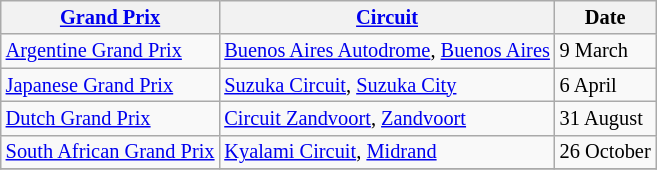<table class="wikitable" style="font-size: 85%;">
<tr>
<th><a href='#'>Grand Prix</a></th>
<th><a href='#'>Circuit</a></th>
<th>Date</th>
</tr>
<tr>
<td><a href='#'>Argentine Grand Prix</a></td>
<td nowrap> <a href='#'>Buenos Aires Autodrome</a>, <a href='#'>Buenos Aires</a></td>
<td>9 March</td>
</tr>
<tr>
<td><a href='#'>Japanese Grand Prix</a></td>
<td> <a href='#'>Suzuka Circuit</a>, <a href='#'>Suzuka City</a></td>
<td>6 April</td>
</tr>
<tr>
<td><a href='#'>Dutch Grand Prix</a></td>
<td> <a href='#'>Circuit Zandvoort</a>, <a href='#'>Zandvoort</a></td>
<td>31 August</td>
</tr>
<tr>
<td><a href='#'>South African Grand Prix</a></td>
<td> <a href='#'>Kyalami Circuit</a>, <a href='#'>Midrand</a></td>
<td nowrap>26 October</td>
</tr>
<tr>
</tr>
</table>
